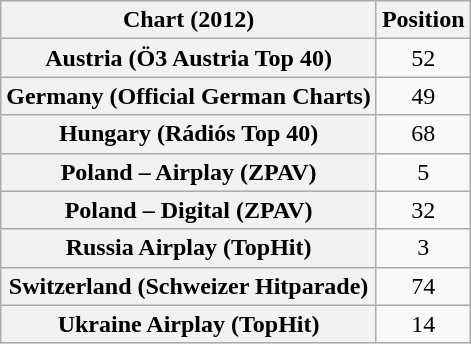<table class="wikitable sortable plainrowheaders" style="text-align:center;">
<tr>
<th scope="col">Chart (2012)</th>
<th scope="col">Position</th>
</tr>
<tr>
<th scope="row">Austria (Ö3 Austria Top 40)</th>
<td style="text-align:center;">52</td>
</tr>
<tr>
<th scope="row">Germany (Official German Charts)</th>
<td style="text-align:center;">49</td>
</tr>
<tr>
<th scope="row">Hungary (Rádiós Top 40)</th>
<td style="text-align:center;">68</td>
</tr>
<tr>
<th scope="row">Poland – Airplay (ZPAV)</th>
<td style="text-align:center;">5</td>
</tr>
<tr>
<th scope="row">Poland – Digital (ZPAV)</th>
<td style="text-align:center;">32</td>
</tr>
<tr>
<th scope="row">Russia Airplay (TopHit)</th>
<td style="text-align:center;">3</td>
</tr>
<tr>
<th scope="row">Switzerland (Schweizer Hitparade)</th>
<td style="text-align:center;">74</td>
</tr>
<tr>
<th scope="row">Ukraine Airplay (TopHit)</th>
<td style="text-align:center;">14</td>
</tr>
</table>
